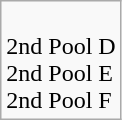<table class="wikitable">
<tr>
<td><br>2nd Pool D<br>
2nd Pool E<br>
2nd Pool F</td>
</tr>
</table>
